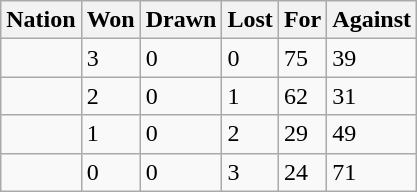<table class="wikitable">
<tr>
<th>Nation</th>
<th>Won</th>
<th>Drawn</th>
<th>Lost</th>
<th>For</th>
<th>Against</th>
</tr>
<tr>
<td></td>
<td>3</td>
<td>0</td>
<td>0</td>
<td>75</td>
<td>39</td>
</tr>
<tr>
<td></td>
<td>2</td>
<td>0</td>
<td>1</td>
<td>62</td>
<td>31</td>
</tr>
<tr>
<td></td>
<td>1</td>
<td>0</td>
<td>2</td>
<td>29</td>
<td>49</td>
</tr>
<tr>
<td></td>
<td>0</td>
<td>0</td>
<td>3</td>
<td>24</td>
<td>71</td>
</tr>
</table>
